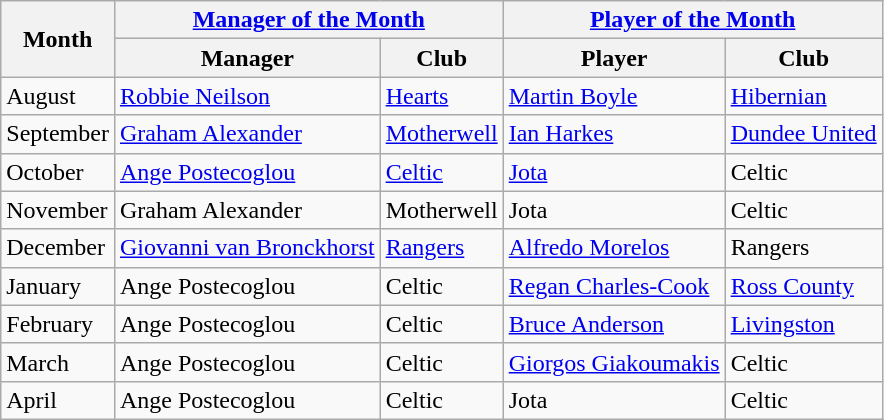<table class="wikitable">
<tr>
<th rowspan="2">Month</th>
<th colspan="2"><a href='#'>Manager of the Month</a></th>
<th colspan="2"><a href='#'>Player of the Month</a></th>
</tr>
<tr>
<th>Manager</th>
<th>Club</th>
<th>Player</th>
<th>Club</th>
</tr>
<tr>
<td>August</td>
<td> <a href='#'>Robbie Neilson</a></td>
<td><a href='#'>Hearts</a></td>
<td> <a href='#'>Martin Boyle</a></td>
<td><a href='#'>Hibernian</a></td>
</tr>
<tr>
<td>September</td>
<td> <a href='#'>Graham Alexander</a></td>
<td><a href='#'>Motherwell</a></td>
<td> <a href='#'>Ian Harkes</a></td>
<td><a href='#'>Dundee United</a></td>
</tr>
<tr>
<td>October</td>
<td> <a href='#'>Ange Postecoglou</a></td>
<td><a href='#'>Celtic</a></td>
<td> <a href='#'>Jota</a></td>
<td>Celtic</td>
</tr>
<tr>
<td>November</td>
<td> Graham Alexander</td>
<td>Motherwell</td>
<td> Jota</td>
<td>Celtic</td>
</tr>
<tr>
<td>December</td>
<td> <a href='#'>Giovanni van Bronckhorst</a></td>
<td><a href='#'>Rangers</a></td>
<td> <a href='#'>Alfredo Morelos</a></td>
<td>Rangers</td>
</tr>
<tr>
<td>January</td>
<td> Ange Postecoglou</td>
<td>Celtic</td>
<td> <a href='#'>Regan Charles-Cook</a></td>
<td><a href='#'>Ross County</a></td>
</tr>
<tr>
<td>February</td>
<td> Ange Postecoglou</td>
<td>Celtic</td>
<td> <a href='#'>Bruce Anderson</a></td>
<td><a href='#'>Livingston</a></td>
</tr>
<tr>
<td>March</td>
<td> Ange Postecoglou</td>
<td>Celtic</td>
<td> <a href='#'>Giorgos Giakoumakis</a></td>
<td>Celtic</td>
</tr>
<tr>
<td>April</td>
<td> Ange Postecoglou</td>
<td>Celtic</td>
<td> Jota</td>
<td>Celtic</td>
</tr>
</table>
